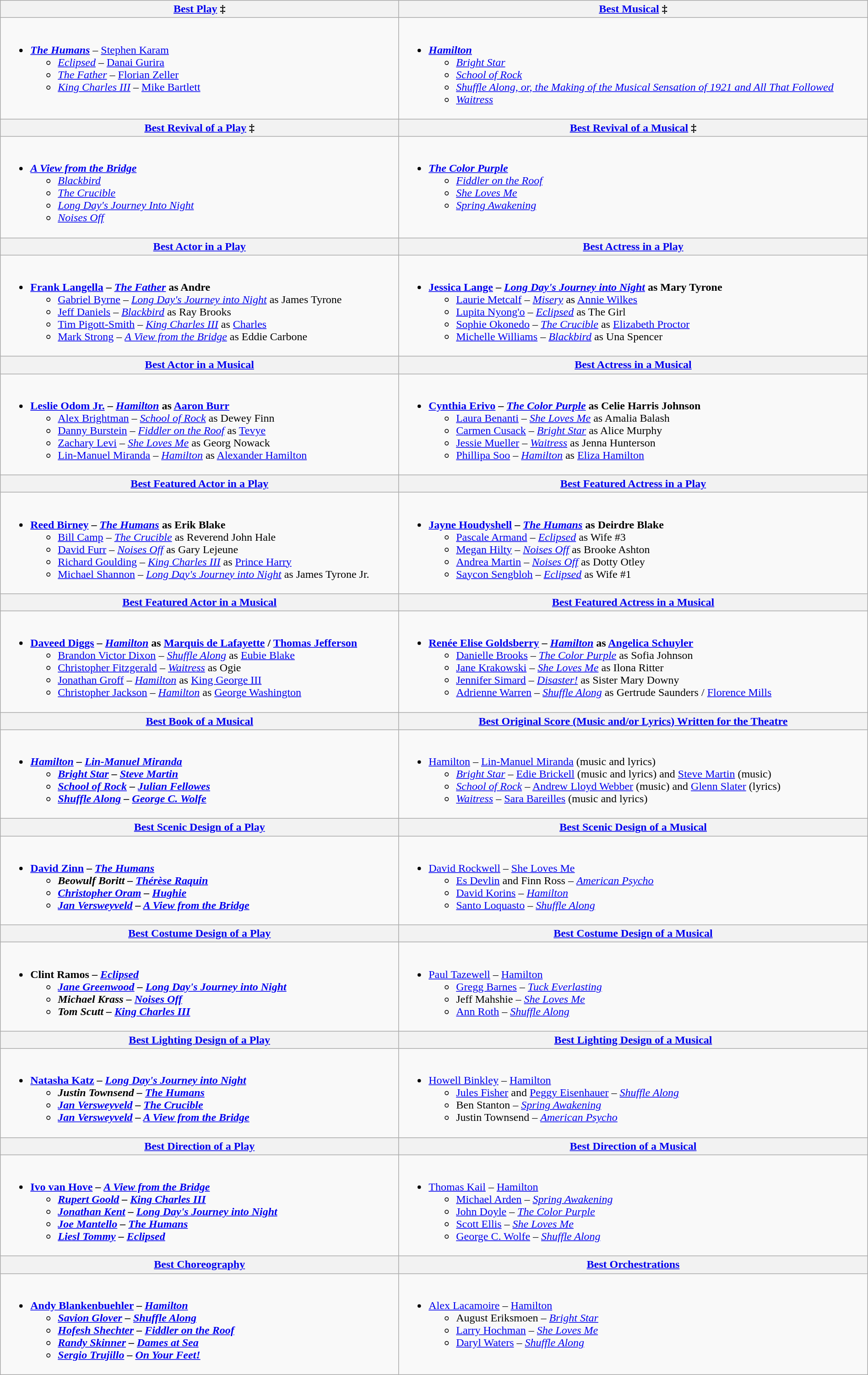<table class="wikitable" style="width:100%;">
<tr>
<th width:50%;"><a href='#'>Best Play</a> ‡</th>
<th width:50%;"><a href='#'>Best Musical</a> ‡</th>
</tr>
<tr>
<td valign="top"><br><ul><li><strong><em><a href='#'>The Humans</a></em></strong> – <a href='#'>Stephen Karam</a><ul><li><em><a href='#'>Eclipsed</a></em> – <a href='#'>Danai Gurira</a></li><li><em><a href='#'>The Father</a></em> – <a href='#'>Florian Zeller</a></li><li><em><a href='#'>King Charles III</a></em> – <a href='#'>Mike Bartlett</a></li></ul></li></ul></td>
<td valign="top"><br><ul><li><strong><em><a href='#'>Hamilton</a></em></strong><ul><li><em><a href='#'>Bright Star</a></em></li><li><em><a href='#'>School of Rock</a></em></li><li><em><a href='#'>Shuffle Along, or, the Making of the Musical Sensation of 1921 and All That Followed</a></em></li><li><em><a href='#'>Waitress</a></em></li></ul></li></ul></td>
</tr>
<tr>
<th width=;"50%"><a href='#'>Best Revival of a Play</a> ‡</th>
<th width=;"50%"><a href='#'>Best Revival of a Musical</a> ‡</th>
</tr>
<tr>
<td valign="top"><br><ul><li><strong><em><a href='#'>A View from the Bridge</a></em></strong><ul><li><em><a href='#'>Blackbird</a></em></li><li><em><a href='#'>The Crucible</a></em></li><li><em><a href='#'>Long Day's Journey Into Night</a></em></li><li><em><a href='#'>Noises Off</a></em></li></ul></li></ul></td>
<td valign="top"><br><ul><li><strong><em><a href='#'>The Color Purple</a></em></strong><ul><li><em><a href='#'>Fiddler on the Roof</a></em></li><li><em><a href='#'>She Loves Me</a></em></li><li><em><a href='#'>Spring Awakening</a></em></li></ul></li></ul></td>
</tr>
<tr>
<th width=;"50%"><a href='#'>Best Actor in a Play</a></th>
<th width=;"50%"><a href='#'>Best Actress in a Play</a></th>
</tr>
<tr>
<td valign="top"><br><ul><li><strong><a href='#'>Frank Langella</a> – <em><a href='#'>The Father</a></em> as Andre</strong><ul><li><a href='#'>Gabriel Byrne</a> – <em><a href='#'>Long Day's Journey into Night</a></em> as James Tyrone</li><li><a href='#'>Jeff Daniels</a> – <em><a href='#'>Blackbird</a></em> as Ray Brooks</li><li><a href='#'>Tim Pigott-Smith</a> – <em><a href='#'>King Charles III</a></em> as <a href='#'>Charles</a></li><li><a href='#'>Mark Strong</a> – <em><a href='#'>A View from the Bridge</a></em> as Eddie Carbone</li></ul></li></ul></td>
<td valign="top"><br><ul><li><strong><a href='#'>Jessica Lange</a> – <em><a href='#'>Long Day's Journey into Night</a></em> as Mary Tyrone</strong><ul><li><a href='#'>Laurie Metcalf</a> – <em><a href='#'>Misery</a></em> as <a href='#'>Annie Wilkes</a></li><li><a href='#'>Lupita Nyong'o</a> – <em><a href='#'>Eclipsed</a></em> as The Girl</li><li><a href='#'>Sophie Okonedo</a> – <em><a href='#'>The Crucible</a></em> as <a href='#'>Elizabeth Proctor</a></li><li><a href='#'>Michelle Williams</a> – <em><a href='#'>Blackbird</a></em> as Una Spencer</li></ul></li></ul></td>
</tr>
<tr>
<th width=;"50%"><a href='#'>Best Actor in a Musical</a></th>
<th width=;"50%"><a href='#'>Best Actress in a Musical</a></th>
</tr>
<tr>
<td valign="top"><br><ul><li><strong><a href='#'>Leslie Odom Jr.</a> – <em><a href='#'>Hamilton</a></em> as <a href='#'>Aaron Burr</a></strong><ul><li><a href='#'>Alex Brightman</a> – <em><a href='#'>School of Rock</a></em> as Dewey Finn</li><li><a href='#'>Danny Burstein</a> – <em><a href='#'>Fiddler on the Roof</a></em> as <a href='#'>Tevye</a></li><li><a href='#'>Zachary Levi</a> – <em><a href='#'>She Loves Me</a></em> as Georg Nowack</li><li><a href='#'>Lin-Manuel Miranda</a> – <em><a href='#'>Hamilton</a></em> as <a href='#'>Alexander Hamilton</a></li></ul></li></ul></td>
<td valign="top"><br><ul><li><strong><a href='#'>Cynthia Erivo</a> – <em><a href='#'>The Color Purple</a></em> as Celie Harris Johnson</strong><ul><li><a href='#'>Laura Benanti</a> – <em><a href='#'>She Loves Me</a></em> as Amalia Balash</li><li><a href='#'>Carmen Cusack</a> – <em><a href='#'>Bright Star</a></em> as Alice Murphy</li><li><a href='#'>Jessie Mueller</a> – <em><a href='#'>Waitress</a></em> as Jenna Hunterson</li><li><a href='#'>Phillipa Soo</a> – <em><a href='#'>Hamilton</a></em> as <a href='#'>Eliza Hamilton</a></li></ul></li></ul></td>
</tr>
<tr>
<th width=;"50%"><a href='#'>Best Featured Actor in a Play</a></th>
<th width=;"50%"><a href='#'>Best Featured Actress in a Play</a></th>
</tr>
<tr>
<td valign="top"><br><ul><li><strong><a href='#'>Reed Birney</a> – <em><a href='#'>The Humans</a></em> as Erik Blake</strong><ul><li><a href='#'>Bill Camp</a> – <em><a href='#'>The Crucible</a></em> as Reverend John Hale</li><li><a href='#'>David Furr</a> – <em><a href='#'>Noises Off</a></em> as Gary Lejeune</li><li><a href='#'>Richard Goulding</a> – <em><a href='#'>King Charles III</a></em> as <a href='#'>Prince Harry</a></li><li><a href='#'>Michael Shannon</a> – <em><a href='#'>Long Day's Journey into Night</a></em> as James Tyrone Jr.</li></ul></li></ul></td>
<td valign="top"><br><ul><li><strong><a href='#'>Jayne Houdyshell</a> – <em><a href='#'>The Humans</a></em> as Deirdre Blake</strong><ul><li><a href='#'>Pascale Armand</a> – <em><a href='#'>Eclipsed</a></em> as Wife #3</li><li><a href='#'>Megan Hilty</a> – <em><a href='#'>Noises Off</a></em> as Brooke Ashton</li><li><a href='#'>Andrea Martin</a> – <em><a href='#'>Noises Off</a></em> as Dotty Otley</li><li><a href='#'>Saycon Sengbloh</a> – <em><a href='#'>Eclipsed</a></em> as Wife #1</li></ul></li></ul></td>
</tr>
<tr>
<th width=;"50%"><a href='#'>Best Featured Actor in a Musical</a></th>
<th width=;"50%"><a href='#'>Best Featured Actress in a Musical</a></th>
</tr>
<tr>
<td valign="top"><br><ul><li><strong><a href='#'>Daveed Diggs</a> – <em><a href='#'>Hamilton</a></em> as <a href='#'>Marquis de Lafayette</a> / <a href='#'>Thomas Jefferson</a></strong><ul><li><a href='#'>Brandon Victor Dixon</a> – <em><a href='#'>Shuffle Along</a></em> as <a href='#'>Eubie Blake</a></li><li><a href='#'>Christopher Fitzgerald</a> – <em><a href='#'>Waitress</a></em> as Ogie</li><li><a href='#'>Jonathan Groff</a> – <em><a href='#'>Hamilton</a></em> as <a href='#'>King George III</a></li><li><a href='#'>Christopher Jackson</a> – <em><a href='#'>Hamilton</a></em> as <a href='#'>George Washington</a></li></ul></li></ul></td>
<td valign="top"><br><ul><li><strong><a href='#'>Renée Elise Goldsberry</a> – <em><a href='#'>Hamilton</a></em> as <a href='#'>Angelica Schuyler</a></strong><ul><li><a href='#'>Danielle Brooks</a> – <em><a href='#'>The Color Purple</a></em> as Sofia Johnson</li><li><a href='#'>Jane Krakowski</a> – <em><a href='#'>She Loves Me</a></em> as Ilona Ritter</li><li><a href='#'>Jennifer Simard</a> – <em><a href='#'>Disaster!</a></em> as Sister Mary Downy</li><li><a href='#'>Adrienne Warren</a> – <em><a href='#'>Shuffle Along</a></em> as Gertrude Saunders / <a href='#'>Florence Mills</a></li></ul></li></ul></td>
</tr>
<tr>
<th width=;"50%"><a href='#'>Best Book of a Musical</a></th>
<th width=;"50%"><a href='#'>Best Original Score (Music and/or Lyrics) Written for the Theatre</a></th>
</tr>
<tr>
<td valign="top"><br><ul><li><strong><em><a href='#'>Hamilton</a><em> – <a href='#'>Lin-Manuel Miranda</a><strong><ul><li></em><a href='#'>Bright Star</a><em> – <a href='#'>Steve Martin</a></li><li></em><a href='#'>School of Rock</a><em> – <a href='#'>Julian Fellowes</a></li><li></em><a href='#'>Shuffle Along</a><em> – <a href='#'>George C. Wolfe</a></li></ul></li></ul></td>
<td valign="top"><br><ul><li></em></strong><a href='#'>Hamilton</a></em> – <a href='#'>Lin-Manuel Miranda</a> (music and lyrics)</strong><ul><li><em><a href='#'>Bright Star</a></em> – <a href='#'>Edie Brickell</a> (music and lyrics) and <a href='#'>Steve Martin</a> (music)</li><li><em><a href='#'>School of Rock</a></em> – <a href='#'>Andrew Lloyd Webber</a> (music) and <a href='#'>Glenn Slater</a> (lyrics)</li><li><em><a href='#'>Waitress</a></em> – <a href='#'>Sara Bareilles</a> (music and lyrics)</li></ul></li></ul></td>
</tr>
<tr>
<th width=;"50%"><a href='#'>Best Scenic Design of a Play</a></th>
<th width=;"50%"><a href='#'>Best Scenic Design of a Musical</a></th>
</tr>
<tr>
<td valign="top"><br><ul><li><strong><a href='#'>David Zinn</a> – <em><a href='#'>The Humans</a><strong><em><ul><li>Beowulf Boritt – </em><a href='#'>Thérèse Raquin</a><em></li><li><a href='#'>Christopher Oram</a> – </em><a href='#'>Hughie</a><em></li><li><a href='#'>Jan Versweyveld</a> – </em><a href='#'>A View from the Bridge</a><em></li></ul></li></ul></td>
<td valign="top"><br><ul><li></strong><a href='#'>David Rockwell</a> – </em><a href='#'>She Loves Me</a></em></strong><ul><li><a href='#'>Es Devlin</a> and Finn Ross – <em><a href='#'>American Psycho</a></em></li><li><a href='#'>David Korins</a> – <em><a href='#'>Hamilton</a></em></li><li><a href='#'>Santo Loquasto</a> – <em><a href='#'>Shuffle Along</a></em></li></ul></li></ul></td>
</tr>
<tr>
<th width=;"50%"><a href='#'>Best Costume Design of a Play</a></th>
<th width=;"50%"><a href='#'>Best Costume Design of a Musical</a></th>
</tr>
<tr>
<td valign="top"><br><ul><li><strong>Clint Ramos – <em><a href='#'>Eclipsed</a><strong><em><ul><li><a href='#'>Jane Greenwood</a> – </em><a href='#'>Long Day's Journey into Night</a><em></li><li>Michael Krass – </em><a href='#'>Noises Off</a><em></li><li>Tom Scutt – </em><a href='#'>King Charles III</a><em></li></ul></li></ul></td>
<td valign="top"><br><ul><li></strong><a href='#'>Paul Tazewell</a> – </em><a href='#'>Hamilton</a></em></strong><ul><li><a href='#'>Gregg Barnes</a> – <em><a href='#'>Tuck Everlasting</a></em></li><li>Jeff Mahshie – <em><a href='#'>She Loves Me</a></em></li><li><a href='#'>Ann Roth</a> – <em><a href='#'>Shuffle Along</a></em></li></ul></li></ul></td>
</tr>
<tr>
<th width=;"50%"><a href='#'>Best Lighting Design of a Play</a></th>
<th width=;"50%"><a href='#'>Best Lighting Design of a Musical</a></th>
</tr>
<tr>
<td valign="top"><br><ul><li><strong><a href='#'>Natasha Katz</a> – <em><a href='#'>Long Day's Journey into Night</a><strong><em><ul><li>Justin Townsend – </em><a href='#'>The Humans</a><em></li><li><a href='#'>Jan Versweyveld</a> – </em><a href='#'>The Crucible</a><em></li><li><a href='#'>Jan Versweyveld</a> – </em><a href='#'>A View from the Bridge</a><em></li></ul></li></ul></td>
<td valign="top"><br><ul><li></strong><a href='#'>Howell Binkley</a> – </em><a href='#'>Hamilton</a></em></strong><ul><li><a href='#'>Jules Fisher</a> and <a href='#'>Peggy Eisenhauer</a> – <em><a href='#'>Shuffle Along</a></em></li><li>Ben Stanton – <em><a href='#'>Spring Awakening</a></em></li><li>Justin Townsend – <em><a href='#'>American Psycho</a></em></li></ul></li></ul></td>
</tr>
<tr>
<th width=;"50%"><a href='#'>Best Direction of a Play</a></th>
<th width=;"50%"><a href='#'>Best Direction of a Musical</a></th>
</tr>
<tr>
<td valign="top"><br><ul><li><strong><a href='#'>Ivo van Hove</a> – <em><a href='#'>A View from the Bridge</a><strong><em><ul><li><a href='#'>Rupert Goold</a> – </em><a href='#'>King Charles III</a><em></li><li><a href='#'>Jonathan Kent</a> – </em><a href='#'>Long Day's Journey into Night</a><em></li><li><a href='#'>Joe Mantello</a> – </em><a href='#'>The Humans</a><em></li><li><a href='#'>Liesl Tommy</a> – </em><a href='#'>Eclipsed</a><em></li></ul></li></ul></td>
<td valign="top"><br><ul><li></strong><a href='#'>Thomas Kail</a> – </em><a href='#'>Hamilton</a></em></strong><ul><li><a href='#'>Michael Arden</a> – <em><a href='#'>Spring Awakening</a></em></li><li><a href='#'>John Doyle</a> – <em><a href='#'>The Color Purple</a></em></li><li><a href='#'>Scott Ellis</a> – <em><a href='#'>She Loves Me</a></em></li><li><a href='#'>George C. Wolfe</a> – <em><a href='#'>Shuffle Along</a></em></li></ul></li></ul></td>
</tr>
<tr>
<th width=;"50%"><a href='#'>Best Choreography</a></th>
<th width=;"50%"><a href='#'>Best Orchestrations</a></th>
</tr>
<tr>
<td valign="top"><br><ul><li><strong><a href='#'>Andy Blankenbuehler</a> – <em><a href='#'>Hamilton</a><strong><em><ul><li><a href='#'>Savion Glover</a> – </em><a href='#'>Shuffle Along</a><em></li><li><a href='#'>Hofesh Shechter</a> – </em><a href='#'>Fiddler on the Roof</a><em></li><li><a href='#'>Randy Skinner</a> – </em><a href='#'>Dames at Sea</a><em></li><li><a href='#'>Sergio Trujillo</a> – </em><a href='#'>On Your Feet!</a><em></li></ul></li></ul></td>
<td valign="top"><br><ul><li></strong><a href='#'>Alex Lacamoire</a> – </em><a href='#'>Hamilton</a></em></strong><ul><li>August Eriksmoen – <em><a href='#'>Bright Star</a></em></li><li><a href='#'>Larry Hochman</a> – <em><a href='#'>She Loves Me</a></em></li><li><a href='#'>Daryl Waters</a> – <em><a href='#'>Shuffle Along</a></em></li></ul></li></ul></td>
</tr>
</table>
